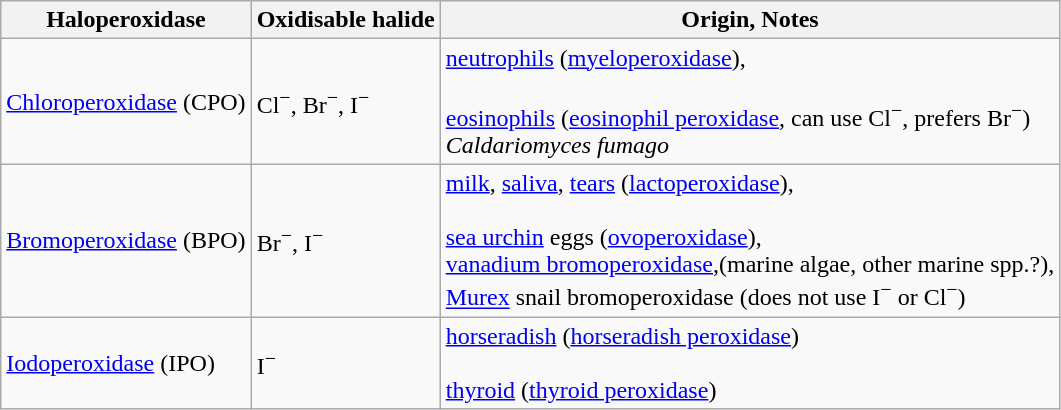<table class="wikitable" border="1">
<tr>
<th>Haloperoxidase</th>
<th>Oxidisable halide</th>
<th>Origin, Notes</th>
</tr>
<tr>
<td><a href='#'>Chloroperoxidase</a> (CPO)</td>
<td>Cl<sup>−</sup>, Br<sup>−</sup>, I<sup>−</sup></td>
<td><a href='#'>neutrophils</a> (<a href='#'>myeloperoxidase</a>),<br><br><a href='#'>eosinophils</a> (<a href='#'>eosinophil peroxidase</a>, can use Cl<sup>−</sup>, prefers Br<sup>−</sup>)<br>
<em>Caldariomyces fumago</em></td>
</tr>
<tr>
<td><a href='#'>Bromoperoxidase</a> (BPO)</td>
<td>Br<sup>−</sup>, I<sup>−</sup></td>
<td><a href='#'>milk</a>, <a href='#'>saliva</a>, <a href='#'>tears</a> (<a href='#'>lactoperoxidase</a>),<br><br><a href='#'>sea urchin</a> eggs (<a href='#'>ovoperoxidase</a>),<br>
<a href='#'>vanadium bromoperoxidase</a>,(marine algae, other marine spp.?),<br>
<a href='#'>Murex</a> snail bromoperoxidase (does not use I<sup>−</sup> or Cl<sup>−</sup>)</td>
</tr>
<tr>
<td><a href='#'>Iodoperoxidase</a> (IPO)</td>
<td>I<sup>−</sup></td>
<td><a href='#'>horseradish</a> (<a href='#'>horseradish peroxidase</a>)<br><br><a href='#'>thyroid</a> (<a href='#'>thyroid peroxidase</a>)</td>
</tr>
</table>
